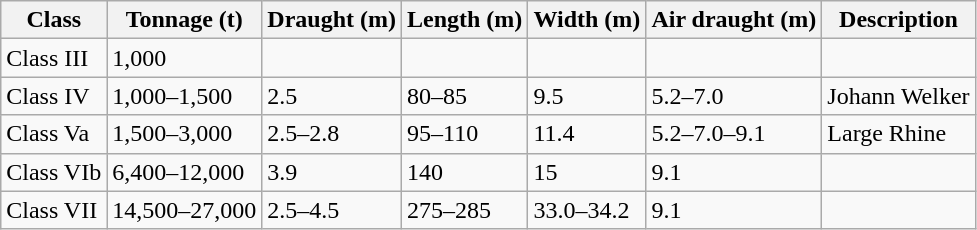<table class="wikitable">
<tr>
<th>Class</th>
<th>Tonnage (t)</th>
<th>Draught (m)</th>
<th>Length (m)</th>
<th>Width (m)</th>
<th>Air draught (m)</th>
<th>Description</th>
</tr>
<tr>
<td>Class III</td>
<td>1,000</td>
<td></td>
<td></td>
<td></td>
<td></td>
<td></td>
</tr>
<tr>
<td>Class IV</td>
<td>1,000–1,500</td>
<td>2.5</td>
<td>80–85</td>
<td>9.5</td>
<td>5.2–7.0</td>
<td>Johann Welker</td>
</tr>
<tr>
<td>Class Va</td>
<td>1,500–3,000</td>
<td>2.5–2.8</td>
<td>95–110</td>
<td>11.4</td>
<td>5.2–7.0–9.1</td>
<td>Large Rhine</td>
</tr>
<tr>
<td>Class VIb</td>
<td>6,400–12,000</td>
<td>3.9</td>
<td>140</td>
<td>15</td>
<td>9.1</td>
<td></td>
</tr>
<tr>
<td>Class VII</td>
<td>14,500–27,000</td>
<td>2.5–4.5</td>
<td>275–285</td>
<td>33.0–34.2</td>
<td>9.1</td>
<td></td>
</tr>
</table>
